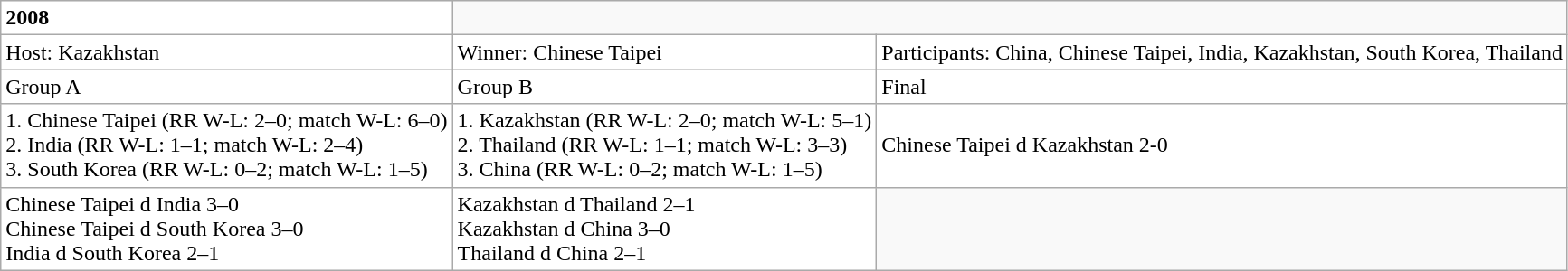<table class="wikitable collapsible collapsed">
<tr>
<th style="text-align:left; background:#FFFFFF">2008</th>
</tr>
<tr bgcolor="#FFFFFF">
<td>Host: Kazakhstan</td>
<td>Winner: Chinese Taipei</td>
<td>Participants: China, Chinese Taipei, India, Kazakhstan, South Korea, Thailand</td>
</tr>
<tr bgcolor="#FFFFFF">
<td>Group A</td>
<td>Group B</td>
<td>Final</td>
</tr>
<tr bgcolor="#FFFFFF">
<td>1. Chinese Taipei (RR W-L: 2–0; match W-L: 6–0)<br>2. India (RR W-L: 1–1; match W-L: 2–4)<br>3. South Korea (RR W-L: 0–2; match W-L: 1–5)</td>
<td>1. Kazakhstan (RR W-L: 2–0; match W-L: 5–1)<br>2. Thailand (RR W-L: 1–1; match W-L: 3–3)<br>3. China (RR W-L: 0–2; match W-L: 1–5)</td>
<td>Chinese Taipei d Kazakhstan 2-0</td>
</tr>
<tr bgcolor="#FFFFFF">
<td>Chinese Taipei d India 3–0<br>Chinese Taipei d South Korea 3–0<br>India d South Korea 2–1</td>
<td>Kazakhstan d Thailand 2–1<br>Kazakhstan d China 3–0<br>Thailand d China 2–1</td>
</tr>
</table>
